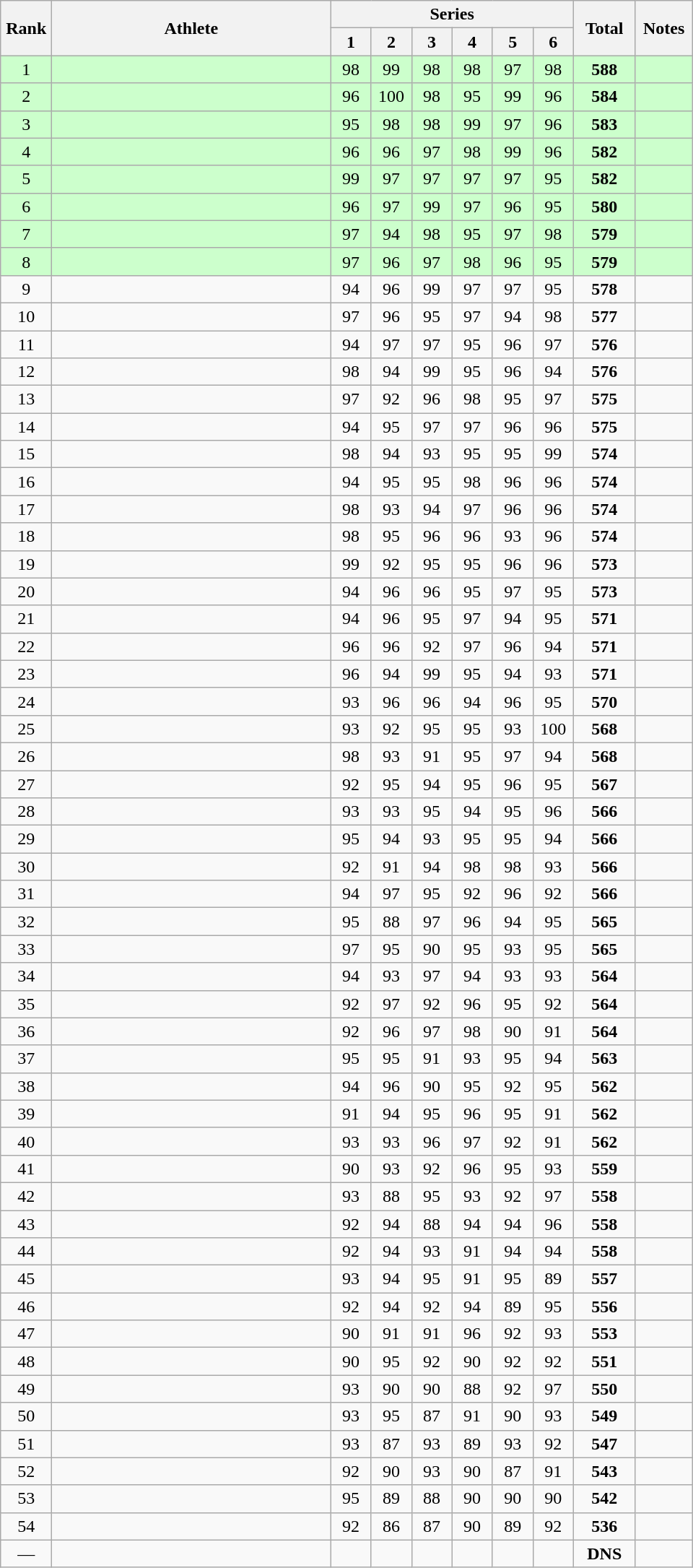<table class="wikitable" style="text-align:center">
<tr>
<th rowspan=2 width=40>Rank</th>
<th rowspan=2 width=250>Athlete</th>
<th colspan=6>Series</th>
<th rowspan=2 width=50>Total</th>
<th rowspan=2 width=45>Notes</th>
</tr>
<tr>
<th width=30>1</th>
<th width=30>2</th>
<th width=30>3</th>
<th width=30>4</th>
<th width=30>5</th>
<th width=30>6</th>
</tr>
<tr bgcolor=ccffcc>
<td>1</td>
<td align=left></td>
<td>98</td>
<td>99</td>
<td>98</td>
<td>98</td>
<td>97</td>
<td>98</td>
<td><strong>588</strong></td>
<td></td>
</tr>
<tr bgcolor=ccffcc>
<td>2</td>
<td align=left></td>
<td>96</td>
<td>100</td>
<td>98</td>
<td>95</td>
<td>99</td>
<td>96</td>
<td><strong>584</strong></td>
<td></td>
</tr>
<tr bgcolor=ccffcc>
<td>3</td>
<td align=left></td>
<td>95</td>
<td>98</td>
<td>98</td>
<td>99</td>
<td>97</td>
<td>96</td>
<td><strong>583</strong></td>
<td></td>
</tr>
<tr bgcolor=ccffcc>
<td>4</td>
<td align=left></td>
<td>96</td>
<td>96</td>
<td>97</td>
<td>98</td>
<td>99</td>
<td>96</td>
<td><strong>582</strong></td>
<td></td>
</tr>
<tr bgcolor=ccffcc>
<td>5</td>
<td align=left></td>
<td>99</td>
<td>97</td>
<td>97</td>
<td>97</td>
<td>97</td>
<td>95</td>
<td><strong>582</strong></td>
<td></td>
</tr>
<tr bgcolor=ccffcc>
<td>6</td>
<td align=left></td>
<td>96</td>
<td>97</td>
<td>99</td>
<td>97</td>
<td>96</td>
<td>95</td>
<td><strong>580</strong></td>
<td></td>
</tr>
<tr bgcolor=ccffcc>
<td>7</td>
<td align=left></td>
<td>97</td>
<td>94</td>
<td>98</td>
<td>95</td>
<td>97</td>
<td>98</td>
<td><strong>579</strong></td>
<td></td>
</tr>
<tr bgcolor=ccffcc>
<td>8</td>
<td align=left></td>
<td>97</td>
<td>96</td>
<td>97</td>
<td>98</td>
<td>96</td>
<td>95</td>
<td><strong>579</strong></td>
<td></td>
</tr>
<tr>
<td>9</td>
<td align=left></td>
<td>94</td>
<td>96</td>
<td>99</td>
<td>97</td>
<td>97</td>
<td>95</td>
<td><strong>578</strong></td>
<td></td>
</tr>
<tr>
<td>10</td>
<td align=left></td>
<td>97</td>
<td>96</td>
<td>95</td>
<td>97</td>
<td>94</td>
<td>98</td>
<td><strong>577</strong></td>
<td></td>
</tr>
<tr>
<td>11</td>
<td align=left></td>
<td>94</td>
<td>97</td>
<td>97</td>
<td>95</td>
<td>96</td>
<td>97</td>
<td><strong>576</strong></td>
<td></td>
</tr>
<tr>
<td>12</td>
<td align=left></td>
<td>98</td>
<td>94</td>
<td>99</td>
<td>95</td>
<td>96</td>
<td>94</td>
<td><strong>576</strong></td>
<td></td>
</tr>
<tr>
<td>13</td>
<td align=left></td>
<td>97</td>
<td>92</td>
<td>96</td>
<td>98</td>
<td>95</td>
<td>97</td>
<td><strong>575</strong></td>
<td></td>
</tr>
<tr>
<td>14</td>
<td align=left></td>
<td>94</td>
<td>95</td>
<td>97</td>
<td>97</td>
<td>96</td>
<td>96</td>
<td><strong>575</strong></td>
<td></td>
</tr>
<tr>
<td>15</td>
<td align=left></td>
<td>98</td>
<td>94</td>
<td>93</td>
<td>95</td>
<td>95</td>
<td>99</td>
<td><strong>574</strong></td>
<td></td>
</tr>
<tr>
<td>16</td>
<td align=left></td>
<td>94</td>
<td>95</td>
<td>95</td>
<td>98</td>
<td>96</td>
<td>96</td>
<td><strong>574</strong></td>
<td></td>
</tr>
<tr>
<td>17</td>
<td align=left></td>
<td>98</td>
<td>93</td>
<td>94</td>
<td>97</td>
<td>96</td>
<td>96</td>
<td><strong>574</strong></td>
<td></td>
</tr>
<tr>
<td>18</td>
<td align=left></td>
<td>98</td>
<td>95</td>
<td>96</td>
<td>96</td>
<td>93</td>
<td>96</td>
<td><strong>574</strong></td>
<td></td>
</tr>
<tr>
<td>19</td>
<td align=left></td>
<td>99</td>
<td>92</td>
<td>95</td>
<td>95</td>
<td>96</td>
<td>96</td>
<td><strong>573</strong></td>
<td></td>
</tr>
<tr>
<td>20</td>
<td align=left></td>
<td>94</td>
<td>96</td>
<td>96</td>
<td>95</td>
<td>97</td>
<td>95</td>
<td><strong>573</strong></td>
<td></td>
</tr>
<tr>
<td>21</td>
<td align=left></td>
<td>94</td>
<td>96</td>
<td>95</td>
<td>97</td>
<td>94</td>
<td>95</td>
<td><strong>571</strong></td>
<td></td>
</tr>
<tr>
<td>22</td>
<td align=left></td>
<td>96</td>
<td>96</td>
<td>92</td>
<td>97</td>
<td>96</td>
<td>94</td>
<td><strong>571</strong></td>
<td></td>
</tr>
<tr>
<td>23</td>
<td align=left></td>
<td>96</td>
<td>94</td>
<td>99</td>
<td>95</td>
<td>94</td>
<td>93</td>
<td><strong>571</strong></td>
<td></td>
</tr>
<tr>
<td>24</td>
<td align=left></td>
<td>93</td>
<td>96</td>
<td>96</td>
<td>94</td>
<td>96</td>
<td>95</td>
<td><strong>570</strong></td>
<td></td>
</tr>
<tr>
<td>25</td>
<td align=left></td>
<td>93</td>
<td>92</td>
<td>95</td>
<td>95</td>
<td>93</td>
<td>100</td>
<td><strong>568</strong></td>
<td></td>
</tr>
<tr>
<td>26</td>
<td align=left></td>
<td>98</td>
<td>93</td>
<td>91</td>
<td>95</td>
<td>97</td>
<td>94</td>
<td><strong>568</strong></td>
<td></td>
</tr>
<tr>
<td>27</td>
<td align=left></td>
<td>92</td>
<td>95</td>
<td>94</td>
<td>95</td>
<td>96</td>
<td>95</td>
<td><strong>567</strong></td>
<td></td>
</tr>
<tr>
<td>28</td>
<td align=left></td>
<td>93</td>
<td>93</td>
<td>95</td>
<td>94</td>
<td>95</td>
<td>96</td>
<td><strong>566</strong></td>
<td></td>
</tr>
<tr>
<td>29</td>
<td align=left></td>
<td>95</td>
<td>94</td>
<td>93</td>
<td>95</td>
<td>95</td>
<td>94</td>
<td><strong>566</strong></td>
<td></td>
</tr>
<tr>
<td>30</td>
<td align=left></td>
<td>92</td>
<td>91</td>
<td>94</td>
<td>98</td>
<td>98</td>
<td>93</td>
<td><strong>566</strong></td>
<td></td>
</tr>
<tr>
<td>31</td>
<td align=left></td>
<td>94</td>
<td>97</td>
<td>95</td>
<td>92</td>
<td>96</td>
<td>92</td>
<td><strong>566</strong></td>
<td></td>
</tr>
<tr>
<td>32</td>
<td align=left></td>
<td>95</td>
<td>88</td>
<td>97</td>
<td>96</td>
<td>94</td>
<td>95</td>
<td><strong>565</strong></td>
<td></td>
</tr>
<tr>
<td>33</td>
<td align=left></td>
<td>97</td>
<td>95</td>
<td>90</td>
<td>95</td>
<td>93</td>
<td>95</td>
<td><strong>565</strong></td>
<td></td>
</tr>
<tr>
<td>34</td>
<td align=left></td>
<td>94</td>
<td>93</td>
<td>97</td>
<td>94</td>
<td>93</td>
<td>93</td>
<td><strong>564</strong></td>
<td></td>
</tr>
<tr>
<td>35</td>
<td align=left></td>
<td>92</td>
<td>97</td>
<td>92</td>
<td>96</td>
<td>95</td>
<td>92</td>
<td><strong>564</strong></td>
<td></td>
</tr>
<tr>
<td>36</td>
<td align=left></td>
<td>92</td>
<td>96</td>
<td>97</td>
<td>98</td>
<td>90</td>
<td>91</td>
<td><strong>564</strong></td>
<td></td>
</tr>
<tr>
<td>37</td>
<td align=left></td>
<td>95</td>
<td>95</td>
<td>91</td>
<td>93</td>
<td>95</td>
<td>94</td>
<td><strong>563</strong></td>
<td></td>
</tr>
<tr>
<td>38</td>
<td align=left></td>
<td>94</td>
<td>96</td>
<td>90</td>
<td>95</td>
<td>92</td>
<td>95</td>
<td><strong>562</strong></td>
<td></td>
</tr>
<tr>
<td>39</td>
<td align=left></td>
<td>91</td>
<td>94</td>
<td>95</td>
<td>96</td>
<td>95</td>
<td>91</td>
<td><strong>562</strong></td>
<td></td>
</tr>
<tr>
<td>40</td>
<td align=left></td>
<td>93</td>
<td>93</td>
<td>96</td>
<td>97</td>
<td>92</td>
<td>91</td>
<td><strong>562</strong></td>
<td></td>
</tr>
<tr>
<td>41</td>
<td align=left></td>
<td>90</td>
<td>93</td>
<td>92</td>
<td>96</td>
<td>95</td>
<td>93</td>
<td><strong>559</strong></td>
<td></td>
</tr>
<tr>
<td>42</td>
<td align=left></td>
<td>93</td>
<td>88</td>
<td>95</td>
<td>93</td>
<td>92</td>
<td>97</td>
<td><strong>558</strong></td>
<td></td>
</tr>
<tr>
<td>43</td>
<td align=left></td>
<td>92</td>
<td>94</td>
<td>88</td>
<td>94</td>
<td>94</td>
<td>96</td>
<td><strong>558</strong></td>
<td></td>
</tr>
<tr>
<td>44</td>
<td align=left></td>
<td>92</td>
<td>94</td>
<td>93</td>
<td>91</td>
<td>94</td>
<td>94</td>
<td><strong>558</strong></td>
<td></td>
</tr>
<tr>
<td>45</td>
<td align=left></td>
<td>93</td>
<td>94</td>
<td>95</td>
<td>91</td>
<td>95</td>
<td>89</td>
<td><strong>557</strong></td>
<td></td>
</tr>
<tr>
<td>46</td>
<td align=left></td>
<td>92</td>
<td>94</td>
<td>92</td>
<td>94</td>
<td>89</td>
<td>95</td>
<td><strong>556</strong></td>
<td></td>
</tr>
<tr>
<td>47</td>
<td align=left></td>
<td>90</td>
<td>91</td>
<td>91</td>
<td>96</td>
<td>92</td>
<td>93</td>
<td><strong>553</strong></td>
<td></td>
</tr>
<tr>
<td>48</td>
<td align=left></td>
<td>90</td>
<td>95</td>
<td>92</td>
<td>90</td>
<td>92</td>
<td>92</td>
<td><strong>551</strong></td>
<td></td>
</tr>
<tr>
<td>49</td>
<td align=left></td>
<td>93</td>
<td>90</td>
<td>90</td>
<td>88</td>
<td>92</td>
<td>97</td>
<td><strong>550</strong></td>
<td></td>
</tr>
<tr>
<td>50</td>
<td align=left></td>
<td>93</td>
<td>95</td>
<td>87</td>
<td>91</td>
<td>90</td>
<td>93</td>
<td><strong>549</strong></td>
<td></td>
</tr>
<tr>
<td>51</td>
<td align=left></td>
<td>93</td>
<td>87</td>
<td>93</td>
<td>89</td>
<td>93</td>
<td>92</td>
<td><strong>547</strong></td>
<td></td>
</tr>
<tr>
<td>52</td>
<td align=left></td>
<td>92</td>
<td>90</td>
<td>93</td>
<td>90</td>
<td>87</td>
<td>91</td>
<td><strong>543</strong></td>
<td></td>
</tr>
<tr>
<td>53</td>
<td align=left></td>
<td>95</td>
<td>89</td>
<td>88</td>
<td>90</td>
<td>90</td>
<td>90</td>
<td><strong>542</strong></td>
<td></td>
</tr>
<tr>
<td>54</td>
<td align=left></td>
<td>92</td>
<td>86</td>
<td>87</td>
<td>90</td>
<td>89</td>
<td>92</td>
<td><strong>536</strong></td>
<td></td>
</tr>
<tr>
<td>—</td>
<td align=left></td>
<td></td>
<td></td>
<td></td>
<td></td>
<td></td>
<td></td>
<td><strong>DNS</strong></td>
<td></td>
</tr>
</table>
